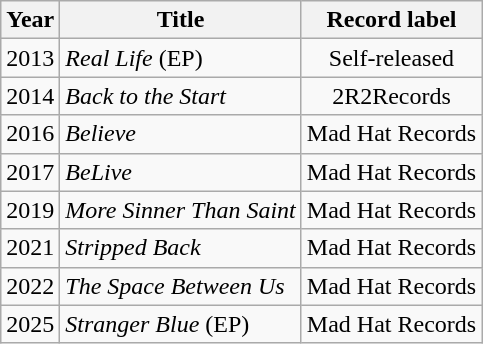<table class="wikitable sortable">
<tr>
<th>Year</th>
<th>Title</th>
<th>Record label</th>
</tr>
<tr>
<td>2013</td>
<td><em>Real Life</em> (EP)</td>
<td style="text-align:center;">Self-released</td>
</tr>
<tr>
<td>2014</td>
<td><em>Back to the Start</em></td>
<td style="text-align:center;">2R2Records</td>
</tr>
<tr>
<td>2016</td>
<td><em>Believe</em></td>
<td style="text-align:center;">Mad Hat Records</td>
</tr>
<tr>
<td>2017</td>
<td><em>BeLive</em></td>
<td style="text-align:center;">Mad Hat Records</td>
</tr>
<tr>
<td>2019</td>
<td><em>More Sinner Than Saint</em></td>
<td style="text-align:center;">Mad Hat Records</td>
</tr>
<tr>
<td>2021</td>
<td><em>Stripped Back</em></td>
<td style="text-align:center;">Mad Hat Records</td>
</tr>
<tr>
<td>2022</td>
<td><em>The Space Between Us</em></td>
<td style="text-align:center;">Mad Hat Records</td>
</tr>
<tr>
<td>2025</td>
<td><em>Stranger Blue</em> (EP)</td>
<td>Mad Hat Records</td>
</tr>
</table>
